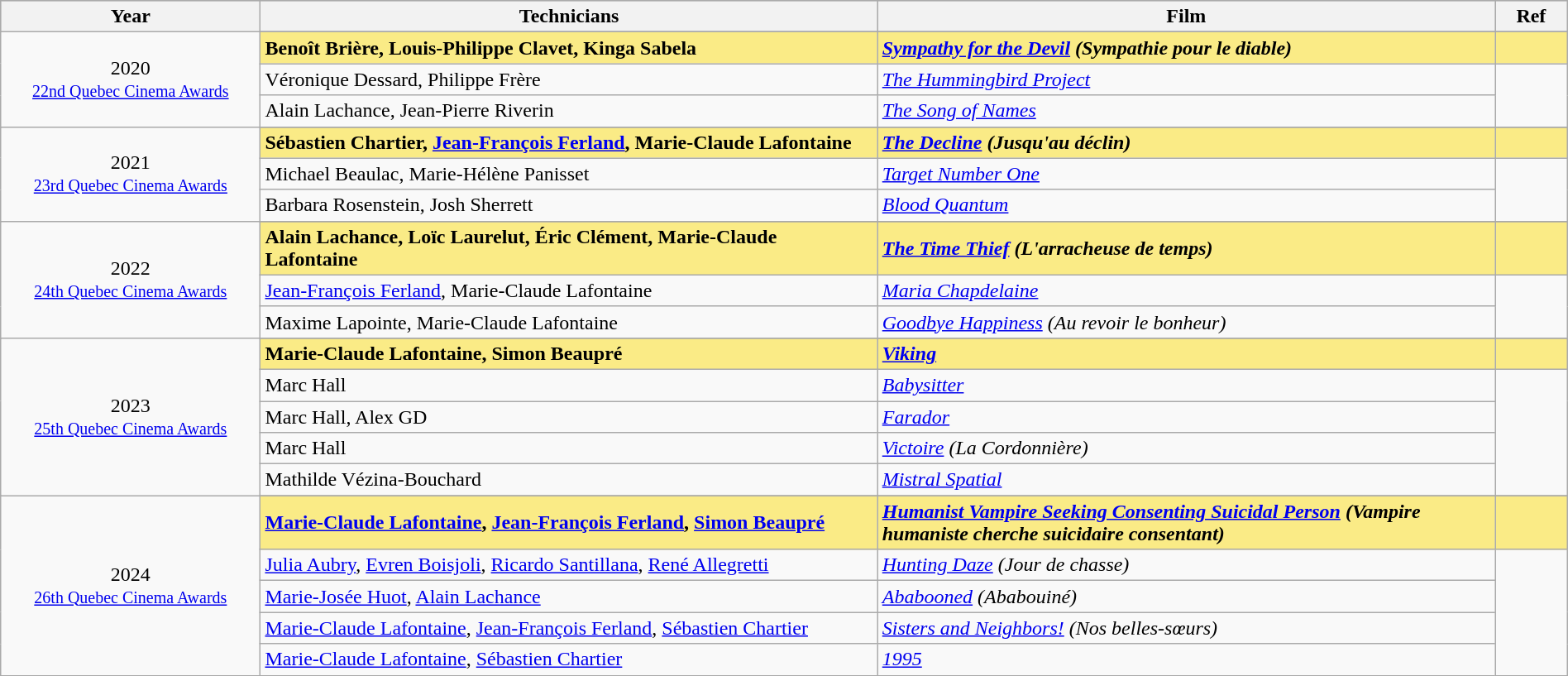<table class="wikitable" style="width:100%;">
<tr style="background:#bebebe;">
<th style="width:8%;">Year</th>
<th style="width:19%;">Technicians</th>
<th style="width:19%;">Film</th>
<th style="width:2%;">Ref</th>
</tr>
<tr>
<td rowspan="4" align="center">2020 <br> <small><a href='#'>22nd Quebec Cinema Awards</a></small></td>
</tr>
<tr style="background:#FAEB86">
<td><strong>Benoît Brière, Louis-Philippe Clavet, Kinga Sabela</strong></td>
<td><strong><em><a href='#'>Sympathy for the Devil</a> (Sympathie pour le diable)</em></strong></td>
<td></td>
</tr>
<tr>
<td>Véronique Dessard, Philippe Frère</td>
<td><em><a href='#'>The Hummingbird Project</a></em></td>
<td rowspan=2></td>
</tr>
<tr>
<td>Alain Lachance, Jean-Pierre Riverin</td>
<td><em><a href='#'>The Song of Names</a></em></td>
</tr>
<tr>
<td rowspan="4" align="center">2021<br><small><a href='#'>23rd Quebec Cinema Awards</a></small></td>
</tr>
<tr style="background:#FAEB86">
<td><strong>Sébastien Chartier, <a href='#'>Jean-François Ferland</a>, Marie-Claude Lafontaine</strong></td>
<td><strong><em><a href='#'>The Decline</a> (Jusqu'au déclin)</em></strong></td>
<td></td>
</tr>
<tr>
<td>Michael Beaulac, Marie-Hélène Panisset</td>
<td><em><a href='#'>Target Number One</a></em></td>
<td rowspan=2></td>
</tr>
<tr>
<td>Barbara Rosenstein, Josh Sherrett</td>
<td><em><a href='#'>Blood Quantum</a></em></td>
</tr>
<tr>
<td rowspan="4" align="center">2022<br><small><a href='#'>24th Quebec Cinema Awards</a></small></td>
</tr>
<tr style="background:#FAEB86">
<td><strong>Alain Lachance, Loïc Laurelut, Éric Clément, Marie-Claude Lafontaine</strong></td>
<td><strong><em><a href='#'>The Time Thief</a> (L'arracheuse de temps)</em></strong></td>
<td></td>
</tr>
<tr>
<td><a href='#'>Jean-François Ferland</a>, Marie-Claude Lafontaine</td>
<td><em><a href='#'>Maria Chapdelaine</a></em></td>
<td rowspan=2></td>
</tr>
<tr>
<td>Maxime Lapointe, Marie-Claude Lafontaine</td>
<td><em><a href='#'>Goodbye Happiness</a> (Au revoir le bonheur)</em></td>
</tr>
<tr>
<td rowspan="6" align="center">2023<br><small><a href='#'>25th Quebec Cinema Awards</a></small></td>
</tr>
<tr style="background:#FAEB86">
<td><strong>Marie-Claude Lafontaine, Simon Beaupré</strong></td>
<td><strong><em><a href='#'>Viking</a></em></strong></td>
<td></td>
</tr>
<tr>
<td>Marc Hall</td>
<td><em><a href='#'>Babysitter</a></em></td>
<td rowspan=4></td>
</tr>
<tr>
<td>Marc Hall, Alex GD</td>
<td><em><a href='#'>Farador</a></em></td>
</tr>
<tr>
<td>Marc Hall</td>
<td><em><a href='#'>Victoire</a> (La Cordonnière)</em></td>
</tr>
<tr>
<td>Mathilde Vézina-Bouchard</td>
<td><em><a href='#'>Mistral Spatial</a></em></td>
</tr>
<tr>
<td rowspan="6" align="center">2024<br><small><a href='#'>26th Quebec Cinema Awards</a></small></td>
</tr>
<tr style="background:#FAEB86">
<td><strong><a href='#'>Marie-Claude Lafontaine</a>, <a href='#'>Jean-François Ferland</a>, <a href='#'>Simon Beaupré</a></strong></td>
<td><strong><em><a href='#'>Humanist Vampire Seeking Consenting Suicidal Person</a> (Vampire humaniste cherche suicidaire consentant)</em></strong></td>
<td></td>
</tr>
<tr>
<td><a href='#'>Julia Aubry</a>, <a href='#'>Evren Boisjoli</a>, <a href='#'>Ricardo Santillana</a>, <a href='#'>René Allegretti</a></td>
<td><em><a href='#'>Hunting Daze</a> (Jour de chasse)</em></td>
<td rowspan=4></td>
</tr>
<tr>
<td><a href='#'>Marie-Josée Huot</a>, <a href='#'>Alain Lachance</a></td>
<td><em><a href='#'>Ababooned</a> (Ababouiné)</em></td>
</tr>
<tr>
<td><a href='#'>Marie-Claude Lafontaine</a>, <a href='#'>Jean-François Ferland</a>, <a href='#'>Sébastien Chartier</a></td>
<td><em><a href='#'>Sisters and Neighbors!</a> (Nos belles-sœurs)</em></td>
</tr>
<tr>
<td><a href='#'>Marie-Claude Lafontaine</a>, <a href='#'>Sébastien Chartier</a></td>
<td><em><a href='#'>1995</a></em></td>
</tr>
</table>
